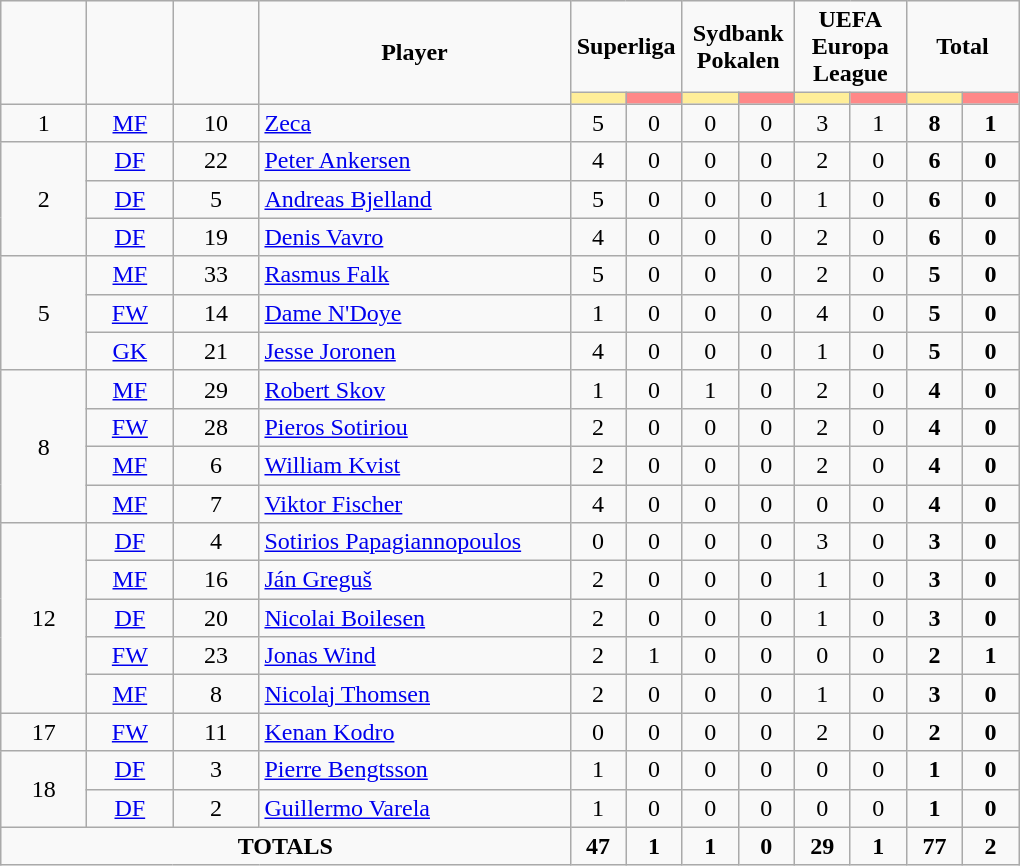<table class="wikitable sortable" style="text-align:center;">
<tr>
<td rowspan="2"  style="width:50px;"><strong></strong></td>
<td rowspan="2"  style="width:50px;"><strong></strong></td>
<td rowspan="2"  style="width:50px;"><strong></strong></td>
<td rowspan="2"  style="width:200px;"><strong>Player</strong></td>
<td colspan="2"><strong>Superliga</strong></td>
<td colspan="2"><strong>Sydbank Pokalen</strong></td>
<td colspan="2"><strong>UEFA Europa League</strong></td>
<td colspan="2"><strong>Total</strong></td>
</tr>
<tr>
<th style="width:30px; background:#fe9;"></th>
<th style="width:30px; background:#ff8888;"></th>
<th style="width:30px; background:#fe9;"></th>
<th style="width:30px; background:#ff8888;"></th>
<th style="width:30px; background:#fe9;"></th>
<th style="width:30px; background:#ff8888;"></th>
<th style="width:30px; background:#fe9;"></th>
<th style="width:30px; background:#ff8888;"></th>
</tr>
<tr>
<td rowspan=1>1</td>
<td><a href='#'>MF</a></td>
<td>10</td>
<td align=left>  <a href='#'>Zeca</a></td>
<td>5</td>
<td>0</td>
<td>0</td>
<td>0</td>
<td>3</td>
<td>1</td>
<td><strong>8</strong></td>
<td><strong>1</strong></td>
</tr>
<tr>
<td rowspan=3>2</td>
<td><a href='#'>DF</a></td>
<td>22</td>
<td align=left> <a href='#'>Peter Ankersen</a></td>
<td>4</td>
<td>0</td>
<td>0</td>
<td>0</td>
<td>2</td>
<td>0</td>
<td><strong>6</strong></td>
<td><strong>0</strong></td>
</tr>
<tr>
<td><a href='#'>DF</a></td>
<td>5</td>
<td align=left> <a href='#'>Andreas Bjelland</a></td>
<td>5</td>
<td>0</td>
<td>0</td>
<td>0</td>
<td>1</td>
<td>0</td>
<td><strong>6</strong></td>
<td><strong>0</strong></td>
</tr>
<tr>
<td><a href='#'>DF</a></td>
<td>19</td>
<td align=left> <a href='#'>Denis Vavro</a></td>
<td>4</td>
<td>0</td>
<td>0</td>
<td>0</td>
<td>2</td>
<td>0</td>
<td><strong>6</strong></td>
<td><strong>0</strong></td>
</tr>
<tr>
<td rowspan=3>5</td>
<td><a href='#'>MF</a></td>
<td>33</td>
<td align=left> <a href='#'>Rasmus Falk</a></td>
<td>5</td>
<td>0</td>
<td>0</td>
<td>0</td>
<td>2</td>
<td>0</td>
<td><strong>5</strong></td>
<td><strong>0</strong></td>
</tr>
<tr>
<td><a href='#'>FW</a></td>
<td>14</td>
<td align=left> <a href='#'>Dame N'Doye</a></td>
<td>1</td>
<td>0</td>
<td>0</td>
<td>0</td>
<td>4</td>
<td>0</td>
<td><strong>5</strong></td>
<td><strong>0</strong></td>
</tr>
<tr>
<td><a href='#'>GK</a></td>
<td>21</td>
<td align=left> <a href='#'>Jesse Joronen</a></td>
<td>4</td>
<td>0</td>
<td>0</td>
<td>0</td>
<td>1</td>
<td>0</td>
<td><strong>5</strong></td>
<td><strong>0</strong></td>
</tr>
<tr>
<td rowspan=4>8</td>
<td><a href='#'>MF</a></td>
<td>29</td>
<td align=left> <a href='#'>Robert Skov</a></td>
<td>1</td>
<td>0</td>
<td>1</td>
<td>0</td>
<td>2</td>
<td>0</td>
<td><strong>4</strong></td>
<td><strong>0</strong></td>
</tr>
<tr>
<td><a href='#'>FW</a></td>
<td>28</td>
<td align=left> <a href='#'>Pieros Sotiriou</a></td>
<td>2</td>
<td>0</td>
<td>0</td>
<td>0</td>
<td>2</td>
<td>0</td>
<td><strong>4</strong></td>
<td><strong>0</strong></td>
</tr>
<tr>
<td><a href='#'>MF</a></td>
<td>6</td>
<td align=left> <a href='#'>William Kvist</a></td>
<td>2</td>
<td>0</td>
<td>0</td>
<td>0</td>
<td>2</td>
<td>0</td>
<td><strong>4</strong></td>
<td><strong>0</strong></td>
</tr>
<tr>
<td><a href='#'>MF</a></td>
<td>7</td>
<td align=left> <a href='#'>Viktor Fischer</a></td>
<td>4</td>
<td>0</td>
<td>0</td>
<td>0</td>
<td>0</td>
<td>0</td>
<td><strong>4</strong></td>
<td><strong>0</strong></td>
</tr>
<tr>
<td rowspan=5>12</td>
<td><a href='#'>DF</a></td>
<td>4</td>
<td align=left> <a href='#'>Sotirios Papagiannopoulos</a></td>
<td>0</td>
<td>0</td>
<td>0</td>
<td>0</td>
<td>3</td>
<td>0</td>
<td><strong>3</strong></td>
<td><strong>0</strong></td>
</tr>
<tr>
<td><a href='#'>MF</a></td>
<td>16</td>
<td align=left> <a href='#'>Ján Greguš</a></td>
<td>2</td>
<td>0</td>
<td>0</td>
<td>0</td>
<td>1</td>
<td>0</td>
<td><strong>3</strong></td>
<td><strong>0</strong></td>
</tr>
<tr>
<td><a href='#'>DF</a></td>
<td>20</td>
<td align=left> <a href='#'>Nicolai Boilesen</a></td>
<td>2</td>
<td>0</td>
<td>0</td>
<td>0</td>
<td>1</td>
<td>0</td>
<td><strong>3</strong></td>
<td><strong>0</strong></td>
</tr>
<tr>
<td><a href='#'>FW</a></td>
<td>23</td>
<td align=left> <a href='#'>Jonas Wind</a></td>
<td>2</td>
<td>1</td>
<td>0</td>
<td>0</td>
<td>0</td>
<td>0</td>
<td><strong>2</strong></td>
<td><strong>1</strong></td>
</tr>
<tr>
<td><a href='#'>MF</a></td>
<td>8</td>
<td align=left> <a href='#'>Nicolaj Thomsen</a></td>
<td>2</td>
<td>0</td>
<td>0</td>
<td>0</td>
<td>1</td>
<td>0</td>
<td><strong>3</strong></td>
<td><strong>0</strong></td>
</tr>
<tr>
<td rowspan=1>17</td>
<td><a href='#'>FW</a></td>
<td>11</td>
<td align=left> <a href='#'>Kenan Kodro</a></td>
<td>0</td>
<td>0</td>
<td>0</td>
<td>0</td>
<td>2</td>
<td>0</td>
<td><strong>2</strong></td>
<td><strong>0</strong></td>
</tr>
<tr>
<td rowspan=2>18</td>
<td><a href='#'>DF</a></td>
<td>3</td>
<td align=left> <a href='#'>Pierre Bengtsson</a></td>
<td>1</td>
<td>0</td>
<td>0</td>
<td>0</td>
<td>0</td>
<td>0</td>
<td><strong>1</strong></td>
<td><strong>0</strong></td>
</tr>
<tr>
<td><a href='#'>DF</a></td>
<td>2</td>
<td align=left>  <a href='#'>Guillermo Varela</a></td>
<td>1</td>
<td>0</td>
<td>0</td>
<td>0</td>
<td>0</td>
<td>0</td>
<td><strong>1</strong></td>
<td><strong>0</strong></td>
</tr>
<tr>
<td colspan="4"><strong>TOTALS</strong></td>
<td><strong>47</strong></td>
<td><strong>1</strong></td>
<td><strong>1</strong></td>
<td><strong>0</strong></td>
<td><strong>29</strong></td>
<td><strong>1</strong></td>
<td><strong>77</strong></td>
<td><strong>2</strong></td>
</tr>
</table>
